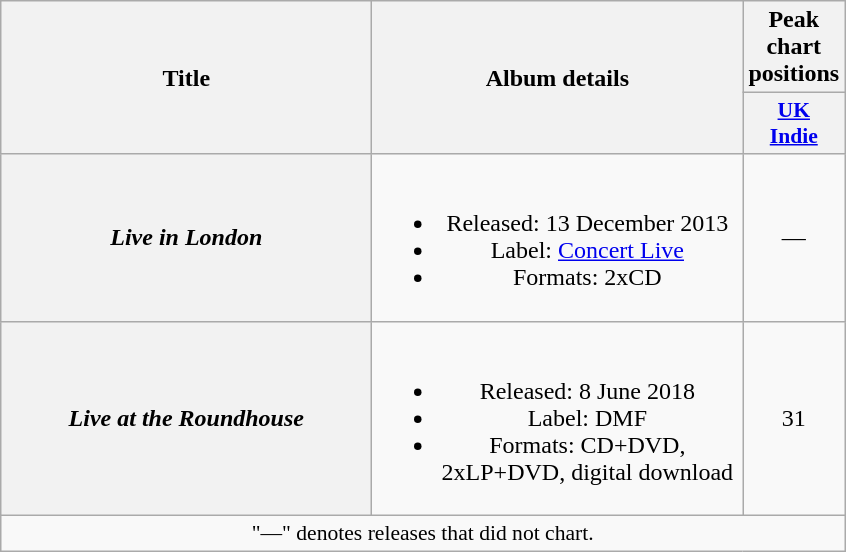<table class="wikitable plainrowheaders" style="text-align:center;">
<tr>
<th rowspan="2" scope="col" style="width:15em;">Title</th>
<th rowspan="2" scope="col" style="width:15em;">Album details</th>
<th>Peak chart positions</th>
</tr>
<tr>
<th scope="col" style="width:2em;font-size:90%;"><a href='#'>UK<br>Indie</a><br></th>
</tr>
<tr>
<th scope="row"><em>Live in London</em></th>
<td><br><ul><li>Released: 13 December 2013</li><li>Label: <a href='#'>Concert Live</a></li><li>Formats: 2xCD</li></ul></td>
<td>—</td>
</tr>
<tr>
<th scope="row"><em>Live at the Roundhouse</em></th>
<td><br><ul><li>Released: 8 June 2018</li><li>Label: DMF</li><li>Formats: CD+DVD, 2xLP+DVD, digital download</li></ul></td>
<td>31</td>
</tr>
<tr>
<td colspan="3" style="font-size:90%">"—" denotes releases that did not chart.</td>
</tr>
</table>
